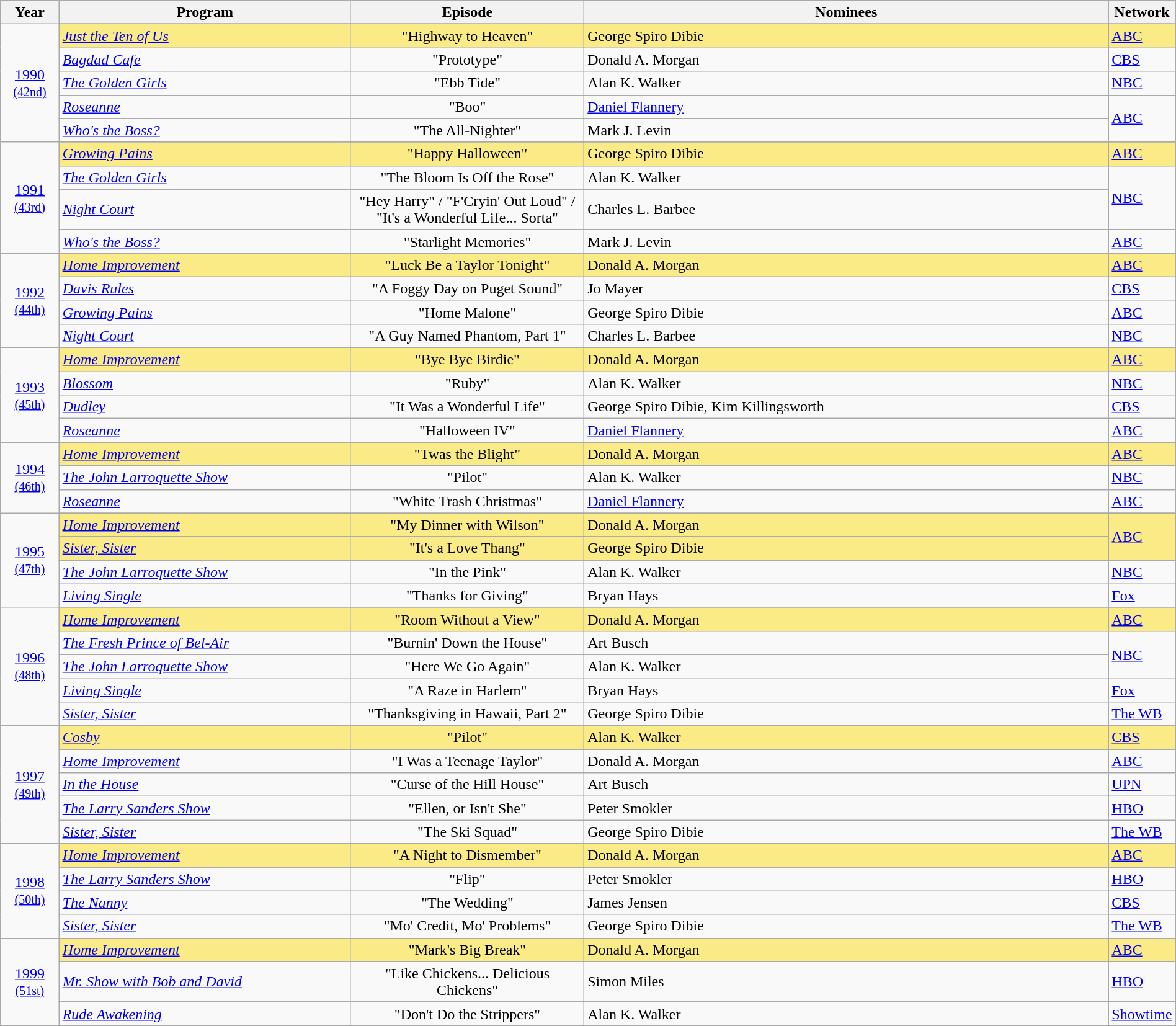<table class="wikitable" style="width:100%">
<tr bgcolor="#bebebe">
<th width="5%">Year</th>
<th width="25%">Program</th>
<th width="20%">Episode</th>
<th width="45%">Nominees</th>
<th width="5%">Network</th>
</tr>
<tr>
<td rowspan=6 style="text-align:center"><a href='#'>1990</a><br><small><a href='#'>(42nd)</a></small><br></td>
</tr>
<tr style="background:#FAEB86">
<td><em><a href='#'>Just the Ten of Us</a></em></td>
<td align=center>"Highway to Heaven"</td>
<td>George Spiro Dibie</td>
<td><a href='#'>ABC</a></td>
</tr>
<tr>
<td><em><a href='#'>Bagdad Cafe</a></em></td>
<td align=center>"Prototype"</td>
<td>Donald A. Morgan</td>
<td><a href='#'>CBS</a></td>
</tr>
<tr>
<td><em><a href='#'>The Golden Girls</a></em></td>
<td align=center>"Ebb Tide"</td>
<td>Alan K. Walker</td>
<td><a href='#'>NBC</a></td>
</tr>
<tr>
<td><em><a href='#'>Roseanne</a></em></td>
<td align=center>"Boo"</td>
<td><a href='#'>Daniel Flannery</a></td>
<td rowspan=2><a href='#'>ABC</a></td>
</tr>
<tr>
<td><em><a href='#'>Who's the Boss?</a></em></td>
<td align=center>"The All-Nighter"</td>
<td>Mark J. Levin</td>
</tr>
<tr>
<td rowspan=5 style="text-align:center"><a href='#'>1991</a><br><small><a href='#'>(43rd)</a></small><br></td>
</tr>
<tr style="background:#FAEB86">
<td><em><a href='#'>Growing Pains</a></em></td>
<td align=center>"Happy Halloween"</td>
<td>George Spiro Dibie</td>
<td><a href='#'>ABC</a></td>
</tr>
<tr>
<td><em><a href='#'>The Golden Girls</a></em></td>
<td align=center>"The Bloom Is Off the Rose"</td>
<td>Alan K. Walker</td>
<td rowspan=2><a href='#'>NBC</a></td>
</tr>
<tr>
<td><em><a href='#'>Night Court</a></em></td>
<td align=center>"Hey Harry" / "F'Cryin' Out Loud" / "It's a Wonderful Life... Sorta"</td>
<td>Charles L. Barbee</td>
</tr>
<tr>
<td><em><a href='#'>Who's the Boss?</a></em></td>
<td align=center>"Starlight Memories"</td>
<td>Mark J. Levin</td>
<td><a href='#'>ABC</a></td>
</tr>
<tr>
<td rowspan=5 style="text-align:center"><a href='#'>1992</a><br><small><a href='#'>(44th)</a></small><br></td>
</tr>
<tr style="background:#FAEB86">
<td><em><a href='#'>Home Improvement</a></em></td>
<td align=center>"Luck Be a Taylor Tonight"</td>
<td>Donald A. Morgan</td>
<td><a href='#'>ABC</a></td>
</tr>
<tr>
<td><em><a href='#'>Davis Rules</a></em></td>
<td align=center>"A Foggy Day on Puget Sound"</td>
<td>Jo Mayer</td>
<td><a href='#'>CBS</a></td>
</tr>
<tr>
<td><em><a href='#'>Growing Pains</a></em></td>
<td align=center>"Home Malone"</td>
<td>George Spiro Dibie</td>
<td><a href='#'>ABC</a></td>
</tr>
<tr>
<td><em><a href='#'>Night Court</a></em></td>
<td align=center>"A Guy Named Phantom, Part 1"</td>
<td>Charles L. Barbee</td>
<td><a href='#'>NBC</a></td>
</tr>
<tr>
<td rowspan=5 style="text-align:center"><a href='#'>1993</a><br><small><a href='#'>(45th)</a></small><br></td>
</tr>
<tr style="background:#FAEB86">
<td><em><a href='#'>Home Improvement</a></em></td>
<td align=center>"Bye Bye Birdie"</td>
<td>Donald A. Morgan</td>
<td><a href='#'>ABC</a></td>
</tr>
<tr>
<td><em><a href='#'>Blossom</a></em></td>
<td align=center>"Ruby"</td>
<td>Alan K. Walker</td>
<td><a href='#'>NBC</a></td>
</tr>
<tr>
<td><em><a href='#'>Dudley</a></em></td>
<td align=center>"It Was a Wonderful Life"</td>
<td>George Spiro Dibie, Kim Killingsworth</td>
<td><a href='#'>CBS</a></td>
</tr>
<tr>
<td><em><a href='#'>Roseanne</a></em></td>
<td align=center>"Halloween IV"</td>
<td><a href='#'>Daniel Flannery</a></td>
<td><a href='#'>ABC</a></td>
</tr>
<tr>
<td rowspan=4 style="text-align:center"><a href='#'>1994</a><br><small><a href='#'>(46th)</a></small><br></td>
</tr>
<tr style="background:#FAEB86">
<td><em><a href='#'>Home Improvement</a></em></td>
<td align=center>"Twas the Blight"</td>
<td>Donald A. Morgan</td>
<td><a href='#'>ABC</a></td>
</tr>
<tr>
<td><em><a href='#'>The John Larroquette Show</a></em></td>
<td align=center>"Pilot"</td>
<td>Alan K. Walker</td>
<td><a href='#'>NBC</a></td>
</tr>
<tr>
<td><em><a href='#'>Roseanne</a></em></td>
<td align=center>"White Trash Christmas"</td>
<td><a href='#'>Daniel Flannery</a></td>
<td><a href='#'>ABC</a></td>
</tr>
<tr>
<td rowspan=5 style="text-align:center"><a href='#'>1995</a><br><small><a href='#'>(47th)</a></small><br></td>
</tr>
<tr style="background:#FAEB86">
<td><em><a href='#'>Home Improvement</a></em></td>
<td align=center>"My Dinner with Wilson"</td>
<td>Donald A. Morgan</td>
<td rowspan=2><a href='#'>ABC</a></td>
</tr>
<tr style="background:#FAEB86">
<td><em><a href='#'>Sister, Sister</a></em></td>
<td align=center>"It's a Love Thang"</td>
<td>George Spiro Dibie</td>
</tr>
<tr>
<td><em><a href='#'>The John Larroquette Show</a></em></td>
<td align=center>"In the Pink"</td>
<td>Alan K. Walker</td>
<td><a href='#'>NBC</a></td>
</tr>
<tr>
<td><em><a href='#'>Living Single</a></em></td>
<td align=center>"Thanks for Giving"</td>
<td>Bryan Hays</td>
<td><a href='#'>Fox</a></td>
</tr>
<tr>
<td rowspan=6 style="text-align:center"><a href='#'>1996</a><br><small><a href='#'>(48th)</a></small><br></td>
</tr>
<tr style="background:#FAEB86">
<td><em><a href='#'>Home Improvement</a></em></td>
<td align=center>"Room Without a View"</td>
<td>Donald A. Morgan</td>
<td><a href='#'>ABC</a></td>
</tr>
<tr>
<td><em><a href='#'>The Fresh Prince of Bel-Air</a></em></td>
<td align=center>"Burnin' Down the House"</td>
<td>Art Busch</td>
<td rowspan=2><a href='#'>NBC</a></td>
</tr>
<tr>
<td><em><a href='#'>The John Larroquette Show</a></em></td>
<td align=center>"Here We Go Again"</td>
<td>Alan K. Walker</td>
</tr>
<tr>
<td><em><a href='#'>Living Single</a></em></td>
<td align=center>"A Raze in Harlem"</td>
<td>Bryan Hays</td>
<td><a href='#'>Fox</a></td>
</tr>
<tr>
<td><em><a href='#'>Sister, Sister</a></em></td>
<td align=center>"Thanksgiving in Hawaii, Part 2"</td>
<td>George Spiro Dibie</td>
<td><a href='#'>The WB</a></td>
</tr>
<tr>
<td rowspan=6 style="text-align:center"><a href='#'>1997</a><br><small><a href='#'>(49th)</a></small><br></td>
</tr>
<tr style="background:#FAEB86">
<td><em><a href='#'>Cosby</a></em></td>
<td align=center>"Pilot"</td>
<td>Alan K. Walker</td>
<td><a href='#'>CBS</a></td>
</tr>
<tr>
<td><em><a href='#'>Home Improvement</a></em></td>
<td align=center>"I Was a Teenage Taylor"</td>
<td>Donald A. Morgan</td>
<td><a href='#'>ABC</a></td>
</tr>
<tr>
<td><em><a href='#'>In the House</a></em></td>
<td align=center>"Curse of the Hill House"</td>
<td>Art Busch</td>
<td><a href='#'>UPN</a></td>
</tr>
<tr>
<td><em><a href='#'>The Larry Sanders Show</a></em></td>
<td align=center>"Ellen, or Isn't She"</td>
<td>Peter Smokler</td>
<td><a href='#'>HBO</a></td>
</tr>
<tr>
<td><em><a href='#'>Sister, Sister</a></em></td>
<td align=center>"The Ski Squad"</td>
<td>George Spiro Dibie</td>
<td><a href='#'>The WB</a></td>
</tr>
<tr>
<td rowspan=5 style="text-align:center"><a href='#'>1998</a><br><small><a href='#'>(50th)</a></small><br></td>
</tr>
<tr style="background:#FAEB86">
<td><em><a href='#'>Home Improvement</a></em></td>
<td align=center>"A Night to Dismember"</td>
<td>Donald A. Morgan</td>
<td><a href='#'>ABC</a></td>
</tr>
<tr>
<td><em><a href='#'>The Larry Sanders Show</a></em></td>
<td align=center>"Flip"</td>
<td>Peter Smokler</td>
<td><a href='#'>HBO</a></td>
</tr>
<tr>
<td><em><a href='#'>The Nanny</a></em></td>
<td align=center>"The Wedding"</td>
<td>James Jensen</td>
<td><a href='#'>CBS</a></td>
</tr>
<tr>
<td><em><a href='#'>Sister, Sister</a></em></td>
<td align=center>"Mo' Credit, Mo' Problems"</td>
<td>George Spiro Dibie</td>
<td><a href='#'>The WB</a></td>
</tr>
<tr>
<td rowspan=4 style="text-align:center"><a href='#'>1999</a><br><small><a href='#'>(51st)</a></small><br></td>
</tr>
<tr style="background:#FAEB86">
<td><em><a href='#'>Home Improvement</a></em></td>
<td align=center>"Mark's Big Break"</td>
<td>Donald A. Morgan</td>
<td><a href='#'>ABC</a></td>
</tr>
<tr>
<td><em><a href='#'>Mr. Show with Bob and David</a></em></td>
<td align=center>"Like Chickens... Delicious Chickens"</td>
<td>Simon Miles</td>
<td><a href='#'>HBO</a></td>
</tr>
<tr>
<td><em><a href='#'>Rude Awakening</a></em></td>
<td align=center>"Don't Do the Strippers"</td>
<td>Alan K. Walker</td>
<td><a href='#'>Showtime</a></td>
</tr>
<tr>
</tr>
</table>
